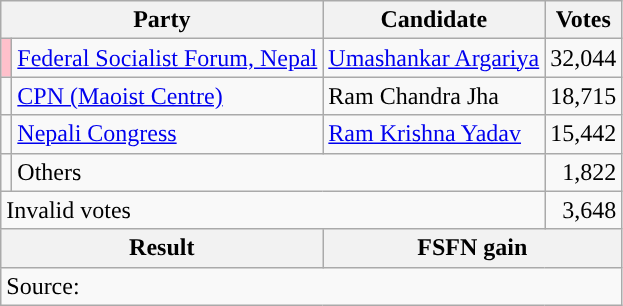<table class="wikitable">
<tr>
<th colspan="2">Party</th>
<th>Candidate</th>
<th>Votes</th>
</tr>
<tr>
<td style="background-color:#ffc0cb"></td>
<td><a href='#'>Federal Socialist Forum, Nepal</a></td>
<td><a href='#'>Umashankar Argariya</a></td>
<td style="text-align:right">32,044</td>
</tr>
<tr>
<td style="background-color:"></td>
<td><a href='#'>CPN (Maoist Centre)</a></td>
<td>Ram Chandra Jha</td>
<td style="text-align:right">18,715</td>
</tr>
<tr>
<td style="background-color:"></td>
<td><a href='#'>Nepali Congress</a></td>
<td><a href='#'>Ram Krishna Yadav</a></td>
<td style="text-align:right">15,442</td>
</tr>
<tr>
<td></td>
<td colspan="2">Others</td>
<td style="text-align:right">1,822</td>
</tr>
<tr>
<td colspan="3">Invalid votes</td>
<td style="text-align:right">3,648</td>
</tr>
<tr>
<th colspan="2">Result</th>
<th colspan="2">FSFN gain</th>
</tr>
<tr>
<td colspan="4">Source: </td>
</tr>
</table>
